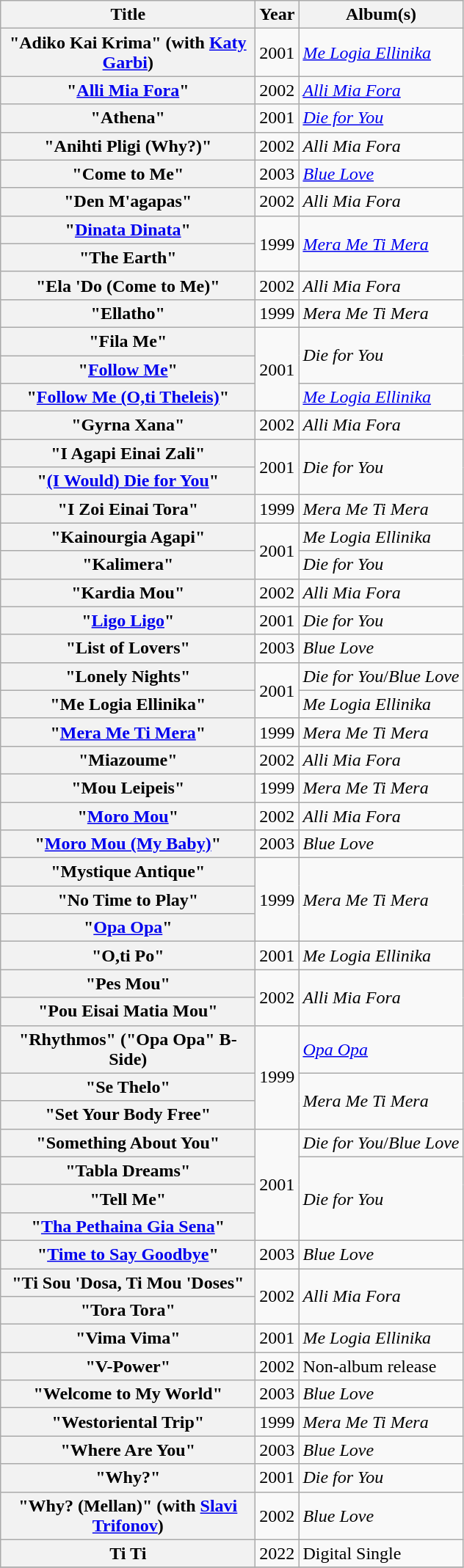<table class="wikitable plainrowheaders">
<tr>
<th scope="col" style="width:14em;">Title</th>
<th scope="col">Year</th>
<th scope="col">Album(s)</th>
</tr>
<tr>
<th scope="row">"Adiko Kai Krima" <span>(with <a href='#'>Katy Garbi</a>)</span></th>
<td>2001</td>
<td><em><a href='#'>Me Logia Ellinika</a></em></td>
</tr>
<tr>
<th scope="row">"<a href='#'>Alli Mia Fora</a>"</th>
<td>2002</td>
<td><em><a href='#'>Alli Mia Fora</a></em></td>
</tr>
<tr>
<th scope="row">"Athena"</th>
<td>2001</td>
<td><em><a href='#'>Die for You</a></em></td>
</tr>
<tr>
<th scope="row">"Anihti Pligi (Why?)"</th>
<td>2002</td>
<td><em>Alli Mia Fora</em></td>
</tr>
<tr>
<th scope="row">"Come to Me"</th>
<td>2003</td>
<td><em><a href='#'>Blue Love</a></em></td>
</tr>
<tr>
<th scope="row">"Den M'agapas"</th>
<td>2002</td>
<td><em>Alli Mia Fora</em></td>
</tr>
<tr>
<th scope="row">"<a href='#'>Dinata Dinata</a>"</th>
<td rowspan="2">1999</td>
<td rowspan="2"><em><a href='#'>Mera Me Ti Mera</a></em></td>
</tr>
<tr>
<th scope="row">"The Earth"</th>
</tr>
<tr>
<th scope="row">"Ela 'Do (Come to Me)"</th>
<td>2002</td>
<td><em>Alli Mia Fora</em></td>
</tr>
<tr>
<th scope="row">"Ellatho"</th>
<td>1999</td>
<td><em>Mera Me Ti Mera</em></td>
</tr>
<tr>
<th scope="row">"Fila Me"</th>
<td rowspan="3">2001</td>
<td rowspan="2"><em>Die for You</em></td>
</tr>
<tr>
<th scope="row">"<a href='#'>Follow Me</a>"</th>
</tr>
<tr>
<th scope="row">"<a href='#'>Follow Me (O,ti Theleis)</a>"</th>
<td><em><a href='#'>Me Logia Ellinika</a></em></td>
</tr>
<tr>
<th scope="row">"Gyrna Xana"</th>
<td>2002</td>
<td><em>Alli Mia Fora</em></td>
</tr>
<tr>
<th scope="row">"I Agapi Einai Zali"</th>
<td rowspan="2">2001</td>
<td rowspan="2"><em>Die for You</em></td>
</tr>
<tr>
<th scope="row">"<a href='#'>(I Would) Die for You</a>"</th>
</tr>
<tr>
<th scope="row">"I Zoi Einai Tora"</th>
<td>1999</td>
<td><em>Mera Me Ti Mera</em></td>
</tr>
<tr>
<th scope="row">"Kainourgia Agapi"</th>
<td rowspan="2">2001</td>
<td><em>Me Logia Ellinika</em></td>
</tr>
<tr>
<th scope="row">"Kalimera"</th>
<td><em>Die for You</em></td>
</tr>
<tr>
<th scope="row">"Kardia Mou"</th>
<td>2002</td>
<td><em>Alli Mia Fora</em></td>
</tr>
<tr>
<th scope="row">"<a href='#'>Ligo Ligo</a>"</th>
<td>2001</td>
<td><em>Die for You</em></td>
</tr>
<tr>
<th scope="row">"List of Lovers"</th>
<td>2003</td>
<td><em>Blue Love</em></td>
</tr>
<tr>
<th scope="row">"Lonely Nights"</th>
<td rowspan="2">2001</td>
<td><em>Die for You</em>/<em>Blue Love</em></td>
</tr>
<tr>
<th scope="row">"Me Logia Ellinika"</th>
<td><em>Me Logia Ellinika</em></td>
</tr>
<tr>
<th scope="row">"<a href='#'>Mera Me Ti Mera</a>"</th>
<td>1999</td>
<td><em>Mera Me Ti Mera</em></td>
</tr>
<tr>
<th scope="row">"Miazoume"</th>
<td>2002</td>
<td><em>Alli Mia Fora</em></td>
</tr>
<tr>
<th scope="row">"Mou Leipeis"</th>
<td>1999</td>
<td><em>Mera Me Ti Mera</em></td>
</tr>
<tr>
<th scope="row">"<a href='#'>Moro Mou</a>"</th>
<td>2002</td>
<td><em>Alli Mia Fora</em></td>
</tr>
<tr>
<th scope="row">"<a href='#'>Moro Mou (My Baby)</a>"</th>
<td>2003</td>
<td><em>Blue Love</em></td>
</tr>
<tr>
<th scope="row">"Mystique Antique"</th>
<td rowspan="3">1999</td>
<td rowspan="3"><em>Mera Me Ti Mera</em></td>
</tr>
<tr>
<th scope="row">"No Time to Play"</th>
</tr>
<tr>
<th scope="row">"<a href='#'>Opa Opa</a>"</th>
</tr>
<tr>
<th scope="row">"O,ti Po"</th>
<td>2001</td>
<td><em>Me Logia Ellinika</em></td>
</tr>
<tr>
<th scope="row">"Pes Mou"</th>
<td rowspan="2">2002</td>
<td rowspan="2"><em>Alli Mia Fora</em></td>
</tr>
<tr>
<th scope="row">"Pou Eisai Matia Mou"</th>
</tr>
<tr>
<th scope="row">"Rhythmos" ("Opa Opa" B-Side)</th>
<td rowspan="3">1999</td>
<td><em><a href='#'>Opa Opa</a></em></td>
</tr>
<tr>
<th scope="row">"Se Thelo"</th>
<td rowspan="2"><em>Mera Me Ti Mera</em></td>
</tr>
<tr>
<th scope="row">"Set Your Body Free"</th>
</tr>
<tr>
<th scope="row">"Something About You"</th>
<td rowspan="4">2001</td>
<td><em>Die for You</em>/<em>Blue Love</em></td>
</tr>
<tr>
<th scope="row">"Tabla Dreams"</th>
<td rowspan="3"><em>Die for You</em></td>
</tr>
<tr>
<th scope="row">"Tell Me"</th>
</tr>
<tr>
<th scope="row">"<a href='#'>Tha Pethaina Gia Sena</a>"</th>
</tr>
<tr>
<th scope="row">"<a href='#'>Time to Say Goodbye</a>"</th>
<td>2003</td>
<td><em>Blue Love</em></td>
</tr>
<tr>
<th scope="row">"Ti Sou 'Dosa, Ti Mou 'Doses"</th>
<td rowspan="2">2002</td>
<td rowspan="2"><em>Alli Mia Fora</em></td>
</tr>
<tr>
<th scope="row">"Tora Tora"</th>
</tr>
<tr>
<th scope="row">"Vima Vima"</th>
<td>2001</td>
<td><em>Me Logia Ellinika</em></td>
</tr>
<tr>
<th scope="row">"V-Power"</th>
<td>2002</td>
<td>Non-album release</td>
</tr>
<tr>
<th scope="row">"Welcome to My World"</th>
<td>2003</td>
<td><em>Blue Love</em></td>
</tr>
<tr>
<th scope="row">"Westoriental Trip"</th>
<td>1999</td>
<td><em>Mera Me Ti Mera</em></td>
</tr>
<tr>
<th scope="row">"Where Are You"</th>
<td>2003</td>
<td><em>Blue Love</em></td>
</tr>
<tr>
<th scope="row">"Why?"</th>
<td>2001</td>
<td><em>Die for You</em></td>
</tr>
<tr>
<th scope="row">"Why? (Mellan)"  <span>(with <a href='#'>Slavi Trifonov</a>)</span></th>
<td>2002</td>
<td><em>Blue Love</em></td>
</tr>
<tr>
<th scope="row">Ti Ti</th>
<td>2022</td>
<td>Digital Single</td>
</tr>
<tr>
</tr>
</table>
